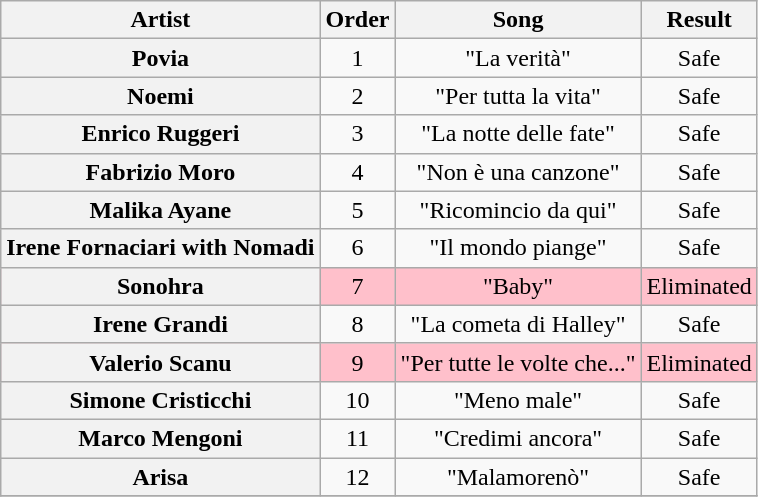<table class="sortable wikitable plainrowheaders" style="text-align:center;">
<tr>
<th>Artist</th>
<th>Order</th>
<th>Song</th>
<th>Result</th>
</tr>
<tr>
<th scope="row">Povia</th>
<td>1</td>
<td>"La verità"</td>
<td>Safe</td>
</tr>
<tr>
<th scope="row">Noemi</th>
<td>2</td>
<td>"Per tutta la vita"</td>
<td>Safe</td>
</tr>
<tr>
<th scope="row">Enrico Ruggeri</th>
<td>3</td>
<td>"La notte delle fate"</td>
<td>Safe</td>
</tr>
<tr>
<th scope="row">Fabrizio Moro</th>
<td>4</td>
<td>"Non è una canzone"</td>
<td>Safe</td>
</tr>
<tr>
<th scope="row">Malika Ayane</th>
<td>5</td>
<td>"Ricomincio da qui"</td>
<td>Safe</td>
</tr>
<tr>
<th scope="row">Irene Fornaciari with Nomadi</th>
<td>6</td>
<td>"Il mondo piange"</td>
<td>Safe</td>
</tr>
<tr style="background:pink;">
<th scope="row">Sonohra</th>
<td>7</td>
<td>"Baby"</td>
<td>Eliminated</td>
</tr>
<tr>
<th scope="row">Irene Grandi</th>
<td>8</td>
<td>"La cometa di Halley"</td>
<td>Safe</td>
</tr>
<tr style="background:pink;">
<th scope="row">Valerio Scanu</th>
<td>9</td>
<td>"Per tutte le volte che..."</td>
<td>Eliminated</td>
</tr>
<tr>
<th scope="row">Simone Cristicchi</th>
<td>10</td>
<td>"Meno male"</td>
<td>Safe</td>
</tr>
<tr>
<th scope="row">Marco Mengoni</th>
<td>11</td>
<td>"Credimi ancora"</td>
<td>Safe</td>
</tr>
<tr>
<th scope="row">Arisa</th>
<td>12</td>
<td>"Malamorenò"</td>
<td>Safe</td>
</tr>
<tr>
</tr>
</table>
